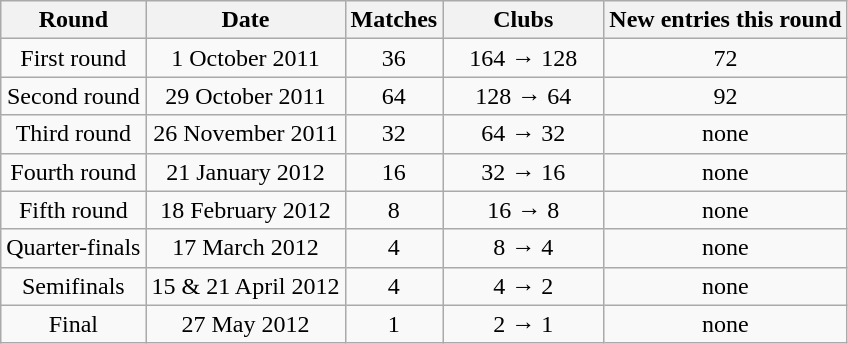<table class="wikitable">
<tr>
<th>Round</th>
<th>Date</th>
<th>Matches</th>
<th width=100>Clubs</th>
<th>New entries this round</th>
</tr>
<tr align=center>
<td>First round</td>
<td>1 October 2011</td>
<td>36</td>
<td>164 → 128</td>
<td>72</td>
</tr>
<tr align=center>
<td>Second round</td>
<td>29 October 2011</td>
<td>64</td>
<td>128 → 64</td>
<td>92</td>
</tr>
<tr align=center>
<td>Third round</td>
<td>26 November 2011</td>
<td>32</td>
<td>64 → 32</td>
<td>none</td>
</tr>
<tr align=center>
<td>Fourth round</td>
<td>21 January 2012</td>
<td>16</td>
<td>32 → 16</td>
<td>none</td>
</tr>
<tr align=center>
<td>Fifth round</td>
<td>18 February 2012</td>
<td>8</td>
<td>16 → 8</td>
<td>none</td>
</tr>
<tr align=center>
<td>Quarter-finals</td>
<td>17 March 2012</td>
<td>4</td>
<td>8 → 4</td>
<td>none</td>
</tr>
<tr align=center>
<td>Semifinals</td>
<td>15 & 21 April 2012</td>
<td>4</td>
<td>4 → 2</td>
<td>none</td>
</tr>
<tr align=center>
<td>Final</td>
<td>27 May 2012</td>
<td>1</td>
<td>2 → 1</td>
<td>none</td>
</tr>
</table>
